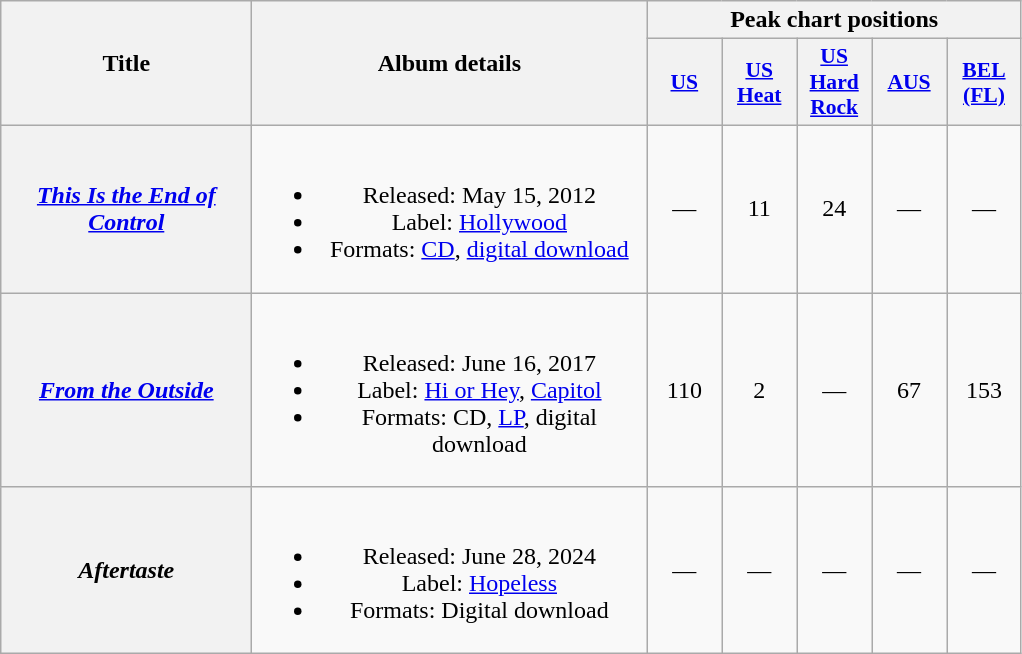<table class="wikitable plainrowheaders" style="text-align:center;">
<tr>
<th scope="col" rowspan="2" style="width:10em;">Title</th>
<th scope="col" rowspan="2" style="width:16em;">Album details</th>
<th colspan="5">Peak chart positions</th>
</tr>
<tr>
<th scope="col" style="width:3em;font-size:90%;"><a href='#'>US</a><br></th>
<th scope="col" style="width:3em;font-size:90%;"><a href='#'>US Heat</a><br></th>
<th scope="col" style="width:3em;font-size:90%;"><a href='#'>US Hard Rock</a><br></th>
<th scope="col" style="width:3em;font-size:90%;"><a href='#'>AUS</a><br></th>
<th scope="col" style="width:3em;font-size:90%;"><a href='#'>BEL<br>(FL)</a><br></th>
</tr>
<tr>
<th scope="row"><em><a href='#'>This Is the End of Control</a></em> <br> </th>
<td><br><ul><li>Released: May 15, 2012</li><li>Label: <a href='#'>Hollywood</a></li><li>Formats: <a href='#'>CD</a>, <a href='#'>digital download</a></li></ul></td>
<td>—</td>
<td>11</td>
<td>24</td>
<td>—</td>
<td>—</td>
</tr>
<tr>
<th scope="row"><em><a href='#'>From the Outside</a></em></th>
<td><br><ul><li>Released: June 16, 2017</li><li>Label: <a href='#'>Hi or Hey</a>, <a href='#'>Capitol</a></li><li>Formats: CD, <a href='#'>LP</a>, digital download</li></ul></td>
<td>110</td>
<td>2</td>
<td>—</td>
<td>67</td>
<td>153</td>
</tr>
<tr>
<th scope="row"><em>Aftertaste</em></th>
<td><br><ul><li>Released: June 28, 2024</li><li>Label: <a href='#'>Hopeless</a></li><li>Formats: Digital download</li></ul></td>
<td>—</td>
<td>—</td>
<td>—</td>
<td>—</td>
<td>—</td>
</tr>
</table>
